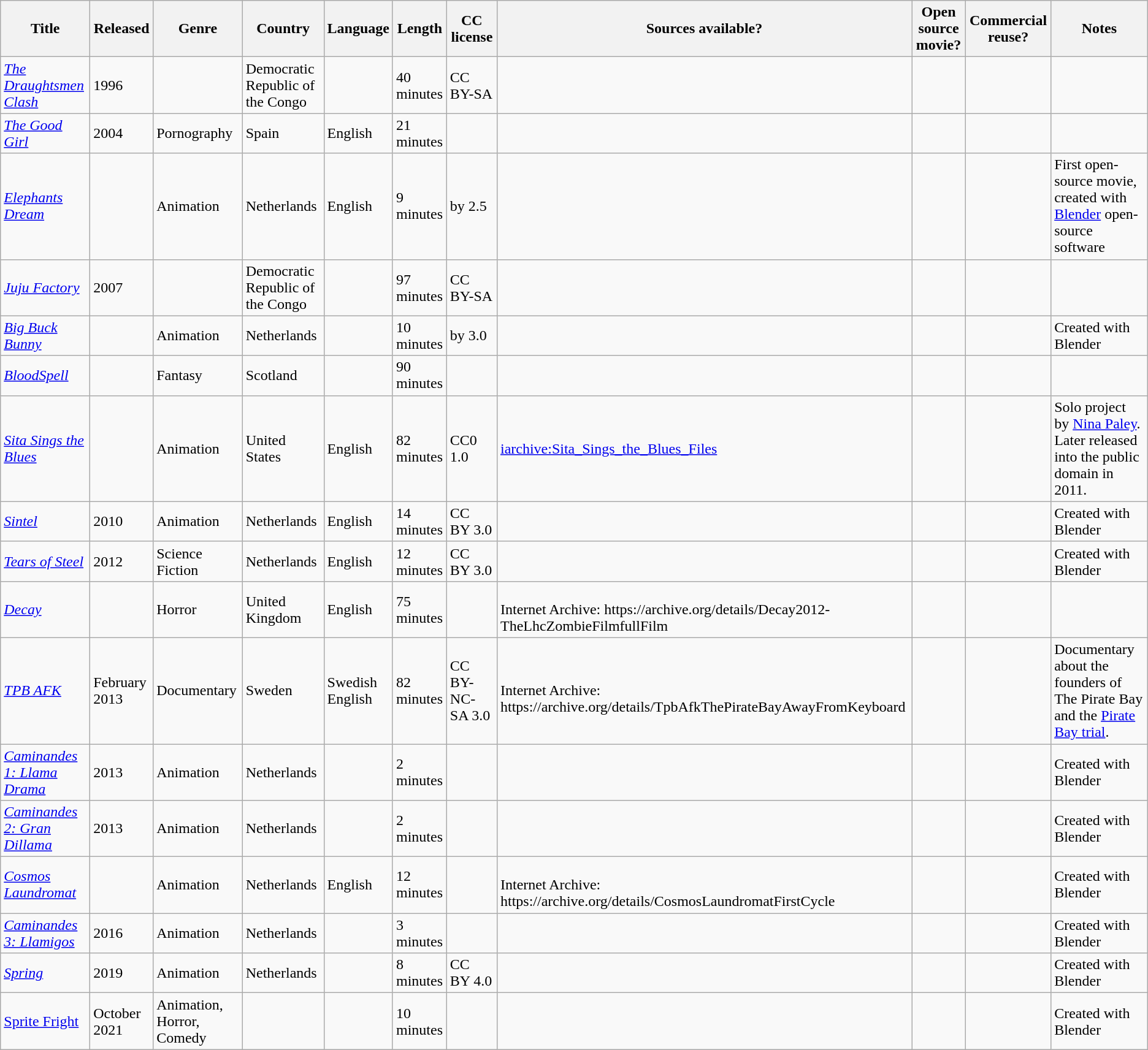<table class="wikitable sortable">
<tr>
<th>Title</th>
<th>Released</th>
<th>Genre</th>
<th>Country</th>
<th>Language</th>
<th>Length</th>
<th>CC license</th>
<th>Sources available?</th>
<th>Open source movie?</th>
<th><abbr>Commercial reuse?</abbr></th>
<th>Notes</th>
</tr>
<tr>
<td><em><a href='#'>The Draughtsmen Clash</a></em></td>
<td>1996</td>
<td></td>
<td>Democratic Republic of the Congo</td>
<td></td>
<td>40 minutes</td>
<td>CC BY-SA</td>
<td></td>
<td></td>
<td></td>
<td></td>
</tr>
<tr>
<td><em><a href='#'>The Good Girl</a></em></td>
<td>2004</td>
<td>Pornography</td>
<td>Spain</td>
<td>English</td>
<td>21 minutes</td>
<td></td>
<td></td>
<td></td>
<td></td>
<td></td>
</tr>
<tr>
<td><em><a href='#'>Elephants Dream</a></em></td>
<td></td>
<td>Animation</td>
<td>Netherlands</td>
<td>English</td>
<td>9 minutes</td>
<td>by 2.5</td>
<td> </td>
<td></td>
<td></td>
<td>First open-source movie, created with <a href='#'>Blender</a> open-source software</td>
</tr>
<tr>
<td><em><a href='#'>Juju Factory</a></em></td>
<td>2007</td>
<td></td>
<td>Democratic Republic of the Congo</td>
<td></td>
<td>97 minutes</td>
<td>CC BY-SA</td>
<td></td>
<td></td>
<td></td>
<td></td>
</tr>
<tr>
<td><em><a href='#'>Big Buck Bunny</a></em></td>
<td></td>
<td>Animation</td>
<td>Netherlands</td>
<td></td>
<td>10 minutes</td>
<td>by 3.0</td>
<td> </td>
<td></td>
<td></td>
<td>Created with Blender</td>
</tr>
<tr>
<td><em><a href='#'>BloodSpell</a></em></td>
<td></td>
<td>Fantasy</td>
<td>Scotland</td>
<td></td>
<td>90 minutes</td>
<td></td>
<td></td>
<td></td>
<td></td>
</tr>
<tr>
<td><em><a href='#'>Sita Sings the Blues</a></em></td>
<td></td>
<td>Animation</td>
<td>United States</td>
<td>English</td>
<td>82 minutes</td>
<td>CC0 1.0</td>
<td> <a href='#'>iarchive:Sita_Sings_the_Blues_Files</a></td>
<td></td>
<td></td>
<td>Solo project by <a href='#'>Nina Paley</a>. Later released into the public domain in 2011.</td>
</tr>
<tr>
<td><em><a href='#'>Sintel</a></em></td>
<td>2010</td>
<td>Animation</td>
<td>Netherlands</td>
<td>English</td>
<td>14 minutes</td>
<td>CC BY 3.0</td>
<td> </td>
<td></td>
<td></td>
<td>Created with Blender</td>
</tr>
<tr>
<td><em><a href='#'>Tears of Steel</a></em></td>
<td>2012</td>
<td>Science Fiction</td>
<td>Netherlands</td>
<td>English</td>
<td>12 minutes</td>
<td>CC BY 3.0</td>
<td> </td>
<td></td>
<td></td>
<td>Created with Blender</td>
</tr>
<tr>
<td><em><a href='#'>Decay</a></em></td>
<td></td>
<td>Horror</td>
<td>United Kingdom</td>
<td>English</td>
<td>75 minutes</td>
<td></td>
<td><br>Internet Archive: https://archive.org/details/Decay2012-TheLhcZombieFilmfullFilm</td>
<td></td>
<td></td>
<td></td>
</tr>
<tr>
<td><em><a href='#'>TPB AFK</a></em></td>
<td>February 2013</td>
<td>Documentary</td>
<td>Sweden</td>
<td>Swedish<br>English</td>
<td>82 minutes</td>
<td>CC BY-NC-SA 3.0</td>
<td><br>Internet Archive: https://archive.org/details/TpbAfkThePirateBayAwayFromKeyboard</td>
<td></td>
<td></td>
<td>Documentary about the founders of The Pirate Bay and the <a href='#'>Pirate Bay trial</a>.</td>
</tr>
<tr>
<td><em><a href='#'>Caminandes 1: Llama Drama</a></em></td>
<td>2013</td>
<td>Animation</td>
<td>Netherlands</td>
<td></td>
<td>2 minutes</td>
<td></td>
<td></td>
<td></td>
<td></td>
<td>Created with Blender</td>
</tr>
<tr>
<td><em><a href='#'>Caminandes 2: Gran Dillama</a></em></td>
<td>2013</td>
<td>Animation</td>
<td>Netherlands</td>
<td></td>
<td>2 minutes</td>
<td></td>
<td></td>
<td></td>
<td></td>
<td>Created with Blender</td>
</tr>
<tr>
<td><em><a href='#'>Cosmos Laundromat</a></em></td>
<td></td>
<td>Animation</td>
<td>Netherlands</td>
<td>English</td>
<td>12 minutes</td>
<td></td>
<td><br>Internet Archive: https://archive.org/details/CosmosLaundromatFirstCycle</td>
<td></td>
<td></td>
<td>Created with Blender</td>
</tr>
<tr>
<td><em><a href='#'>Caminandes 3: Llamigos</a></em></td>
<td>2016</td>
<td>Animation</td>
<td>Netherlands</td>
<td></td>
<td>3 minutes</td>
<td></td>
<td></td>
<td></td>
<td></td>
<td>Created with Blender</td>
</tr>
<tr>
<td><em><a href='#'>Spring</a></em></td>
<td>2019</td>
<td>Animation</td>
<td>Netherlands</td>
<td></td>
<td>8 minutes</td>
<td>CC BY 4.0</td>
<td> </td>
<td></td>
<td></td>
<td>Created with Blender</td>
</tr>
<tr>
<td><a href='#'>Sprite Fright</a></td>
<td>October 2021</td>
<td>Animation, Horror, Comedy</td>
<td></td>
<td></td>
<td>10 minutes</td>
<td></td>
<td></td>
<td></td>
<td></td>
<td>Created with Blender</td>
</tr>
</table>
